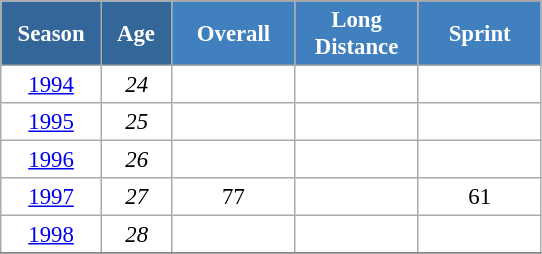<table class="wikitable" style="font-size:95%; text-align:center; border:grey solid 1px; border-collapse:collapse; background:#ffffff;">
<tr>
<th style="background-color:#369; color:white; width:60px;" rowspan="2"> Season </th>
<th style="background-color:#369; color:white; width:40px;" rowspan="2"> Age </th>
</tr>
<tr>
<th style="background-color:#4180be; color:white; width:75px;">Overall</th>
<th style="background-color:#4180be; color:white; width:75px;">Long Distance</th>
<th style="background-color:#4180be; color:white; width:75px;">Sprint</th>
</tr>
<tr>
<td><a href='#'>1994</a></td>
<td><em>24</em></td>
<td></td>
<td></td>
<td></td>
</tr>
<tr>
<td><a href='#'>1995</a></td>
<td><em>25</em></td>
<td></td>
<td></td>
<td></td>
</tr>
<tr>
<td><a href='#'>1996</a></td>
<td><em>26</em></td>
<td></td>
<td></td>
<td></td>
</tr>
<tr>
<td><a href='#'>1997</a></td>
<td><em>27</em></td>
<td>77</td>
<td></td>
<td>61</td>
</tr>
<tr>
<td><a href='#'>1998</a></td>
<td><em>28</em></td>
<td></td>
<td></td>
<td></td>
</tr>
<tr>
</tr>
</table>
